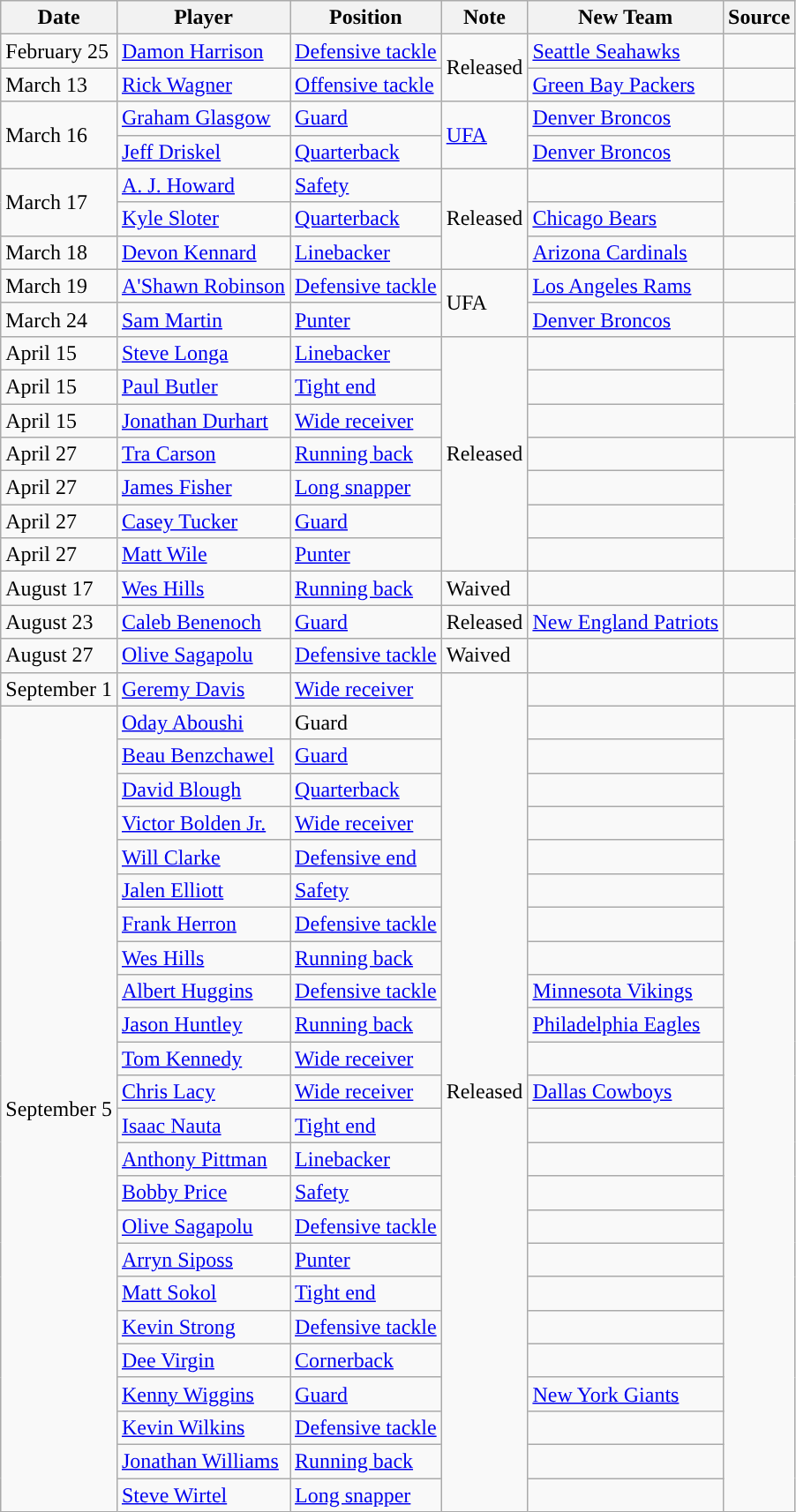<table class="wikitable">
<tr>
<th>Date</th>
<th>Player</th>
<th>Position</th>
<th>Note</th>
<th>New Team</th>
<th>Source</th>
</tr>
<tr>
<td>February 25</td>
<td><a href='#'>Damon Harrison</a></td>
<td><a href='#'>Defensive tackle</a></td>
<td rowspan=2>Released</td>
<td><a href='#'>Seattle Seahawks</a></td>
<td></td>
</tr>
<tr>
<td>March 13</td>
<td><a href='#'>Rick Wagner</a></td>
<td><a href='#'>Offensive tackle</a></td>
<td><a href='#'>Green Bay Packers</a></td>
<td></td>
</tr>
<tr>
<td rowspan="2">March 16</td>
<td><a href='#'>Graham Glasgow</a></td>
<td><a href='#'>Guard</a></td>
<td rowspan=2><a href='#'>UFA</a></td>
<td><a href='#'>Denver Broncos</a></td>
<td></td>
</tr>
<tr>
<td><a href='#'>Jeff Driskel</a></td>
<td><a href='#'>Quarterback</a></td>
<td><a href='#'>Denver Broncos</a></td>
<td></td>
</tr>
<tr>
<td rowspan="2">March 17</td>
<td><a href='#'>A. J. Howard</a></td>
<td><a href='#'>Safety</a></td>
<td rowspan=3>Released</td>
<td></td>
<td rowspan="2"></td>
</tr>
<tr>
<td><a href='#'>Kyle Sloter</a></td>
<td><a href='#'>Quarterback</a></td>
<td><a href='#'>Chicago Bears</a></td>
</tr>
<tr>
<td>March 18</td>
<td><a href='#'>Devon Kennard</a></td>
<td><a href='#'>Linebacker</a></td>
<td><a href='#'>Arizona Cardinals</a></td>
<td></td>
</tr>
<tr>
<td>March 19</td>
<td><a href='#'>A'Shawn Robinson</a></td>
<td><a href='#'>Defensive tackle</a></td>
<td rowspan=2>UFA</td>
<td><a href='#'>Los Angeles Rams</a></td>
<td></td>
</tr>
<tr>
<td>March 24</td>
<td><a href='#'>Sam Martin</a></td>
<td><a href='#'>Punter</a></td>
<td><a href='#'>Denver Broncos</a></td>
<td></td>
</tr>
<tr>
<td>April 15</td>
<td><a href='#'>Steve Longa</a></td>
<td><a href='#'>Linebacker</a></td>
<td rowspan=7>Released</td>
<td></td>
<td rowspan=3></td>
</tr>
<tr>
<td>April 15</td>
<td><a href='#'>Paul Butler</a></td>
<td><a href='#'>Tight end</a></td>
<td></td>
</tr>
<tr>
<td>April 15</td>
<td><a href='#'>Jonathan Durhart</a></td>
<td><a href='#'>Wide receiver</a></td>
<td></td>
</tr>
<tr>
<td>April 27</td>
<td><a href='#'>Tra Carson</a></td>
<td><a href='#'>Running back</a></td>
<td></td>
<td rowspan=4></td>
</tr>
<tr>
<td>April 27</td>
<td><a href='#'>James Fisher</a></td>
<td><a href='#'>Long snapper</a></td>
<td></td>
</tr>
<tr>
<td>April 27</td>
<td><a href='#'>Casey Tucker</a></td>
<td><a href='#'>Guard</a></td>
<td></td>
</tr>
<tr>
<td>April 27</td>
<td><a href='#'>Matt Wile</a></td>
<td><a href='#'>Punter</a></td>
<td></td>
</tr>
<tr>
<td>August 17</td>
<td><a href='#'>Wes Hills</a></td>
<td><a href='#'>Running back</a></td>
<td>Waived</td>
<td></td>
<td></td>
</tr>
<tr>
<td>August 23</td>
<td><a href='#'>Caleb Benenoch</a></td>
<td><a href='#'>Guard</a></td>
<td>Released</td>
<td><a href='#'>New England Patriots</a></td>
<td></td>
</tr>
<tr>
<td>August 27</td>
<td><a href='#'>Olive Sagapolu</a></td>
<td><a href='#'>Defensive tackle</a></td>
<td>Waived</td>
<td></td>
<td></td>
</tr>
<tr>
<td>September 1</td>
<td><a href='#'>Geremy Davis</a></td>
<td><a href='#'>Wide receiver</a></td>
<td rowspan=25>Released</td>
<td></td>
<td></td>
</tr>
<tr>
<td rowspan=24>September 5</td>
<td><a href='#'>Oday Aboushi</a></td>
<td>Guard</td>
<td></td>
<td rowspan=24></td>
</tr>
<tr>
<td><a href='#'>Beau Benzchawel</a></td>
<td><a href='#'>Guard</a></td>
<td></td>
</tr>
<tr>
<td><a href='#'>David Blough</a></td>
<td><a href='#'>Quarterback</a></td>
<td></td>
</tr>
<tr>
<td><a href='#'>Victor Bolden Jr.</a></td>
<td><a href='#'>Wide receiver</a></td>
<td></td>
</tr>
<tr>
<td><a href='#'>Will Clarke</a></td>
<td><a href='#'>Defensive end</a></td>
<td></td>
</tr>
<tr>
<td><a href='#'>Jalen Elliott</a></td>
<td><a href='#'>Safety</a></td>
<td></td>
</tr>
<tr>
<td><a href='#'>Frank Herron</a></td>
<td><a href='#'>Defensive tackle</a></td>
<td></td>
</tr>
<tr>
<td><a href='#'>Wes Hills</a></td>
<td><a href='#'>Running back</a></td>
<td></td>
</tr>
<tr>
<td><a href='#'>Albert Huggins</a></td>
<td><a href='#'>Defensive tackle</a></td>
<td><a href='#'>Minnesota Vikings</a></td>
</tr>
<tr>
<td><a href='#'>Jason Huntley</a></td>
<td><a href='#'>Running back</a></td>
<td><a href='#'>Philadelphia Eagles</a></td>
</tr>
<tr>
<td><a href='#'>Tom Kennedy</a></td>
<td><a href='#'>Wide receiver</a></td>
</tr>
<tr>
<td><a href='#'>Chris Lacy</a></td>
<td><a href='#'>Wide receiver</a></td>
<td><a href='#'>Dallas Cowboys</a></td>
</tr>
<tr>
<td><a href='#'>Isaac Nauta</a></td>
<td><a href='#'>Tight end</a></td>
<td></td>
</tr>
<tr>
<td><a href='#'>Anthony Pittman</a></td>
<td><a href='#'>Linebacker</a></td>
<td></td>
</tr>
<tr>
<td><a href='#'>Bobby Price</a></td>
<td><a href='#'>Safety</a></td>
<td></td>
</tr>
<tr>
<td><a href='#'>Olive Sagapolu</a></td>
<td><a href='#'>Defensive tackle</a></td>
<td></td>
</tr>
<tr>
<td><a href='#'>Arryn Siposs</a></td>
<td><a href='#'>Punter</a></td>
<td></td>
</tr>
<tr>
<td><a href='#'>Matt Sokol</a></td>
<td><a href='#'>Tight end</a></td>
<td></td>
</tr>
<tr>
<td><a href='#'>Kevin Strong</a></td>
<td><a href='#'>Defensive tackle</a></td>
<td></td>
</tr>
<tr>
<td><a href='#'>Dee Virgin</a></td>
<td><a href='#'>Cornerback</a></td>
<td></td>
</tr>
<tr>
<td><a href='#'>Kenny Wiggins</a></td>
<td><a href='#'>Guard</a></td>
<td><a href='#'>New York Giants</a></td>
</tr>
<tr>
<td><a href='#'>Kevin Wilkins</a></td>
<td><a href='#'>Defensive tackle</a></td>
<td></td>
</tr>
<tr>
<td><a href='#'>Jonathan Williams</a></td>
<td><a href='#'>Running back</a></td>
</tr>
<tr>
<td><a href='#'>Steve Wirtel</a></td>
<td><a href='#'>Long snapper</a></td>
<td></td>
</tr>
</table>
